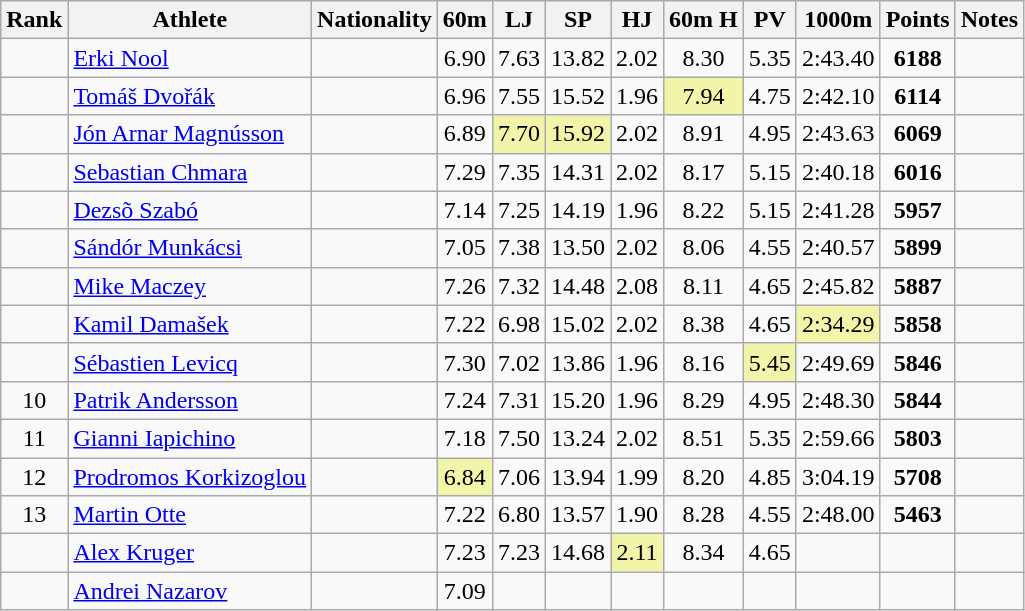<table class="wikitable sortable" style=" text-align:center">
<tr>
<th>Rank</th>
<th>Athlete</th>
<th>Nationality</th>
<th>60m</th>
<th>LJ</th>
<th>SP</th>
<th>HJ</th>
<th>60m H</th>
<th>PV</th>
<th>1000m</th>
<th>Points</th>
<th>Notes</th>
</tr>
<tr>
<td></td>
<td align=left><a href='#'>Erki Nool</a></td>
<td align=left></td>
<td>6.90</td>
<td>7.63</td>
<td>13.82</td>
<td>2.02</td>
<td>8.30</td>
<td>5.35</td>
<td>2:43.40</td>
<td><strong>6188</strong></td>
<td></td>
</tr>
<tr>
<td></td>
<td align=left><a href='#'>Tomáš Dvořák</a></td>
<td align=left></td>
<td>6.96</td>
<td>7.55</td>
<td>15.52</td>
<td>1.96</td>
<td bgcolor=#F2F5A9>7.94</td>
<td>4.75</td>
<td>2:42.10</td>
<td><strong>6114</strong></td>
<td></td>
</tr>
<tr>
<td></td>
<td align=left><a href='#'>Jón Arnar Magnússon</a></td>
<td align=left></td>
<td>6.89</td>
<td bgcolor=#F2F5A9>7.70</td>
<td bgcolor=#F2F5A9>15.92</td>
<td>2.02</td>
<td>8.91</td>
<td>4.95</td>
<td>2:43.63</td>
<td><strong>6069</strong></td>
<td></td>
</tr>
<tr>
<td></td>
<td align=left><a href='#'>Sebastian Chmara</a></td>
<td align=left></td>
<td>7.29</td>
<td>7.35</td>
<td>14.31</td>
<td>2.02</td>
<td>8.17</td>
<td>5.15</td>
<td>2:40.18</td>
<td><strong>6016</strong></td>
<td></td>
</tr>
<tr>
<td></td>
<td align=left><a href='#'>Dezsõ Szabó</a></td>
<td align=left></td>
<td>7.14</td>
<td>7.25</td>
<td>14.19</td>
<td>1.96</td>
<td>8.22</td>
<td>5.15</td>
<td>2:41.28</td>
<td><strong>5957</strong></td>
<td></td>
</tr>
<tr>
<td></td>
<td align=left><a href='#'>Sándór Munkácsi</a></td>
<td align=left></td>
<td>7.05</td>
<td>7.38</td>
<td>13.50</td>
<td>2.02</td>
<td>8.06</td>
<td>4.55</td>
<td>2:40.57</td>
<td><strong>5899</strong></td>
<td></td>
</tr>
<tr>
<td></td>
<td align=left><a href='#'>Mike Maczey</a></td>
<td align=left></td>
<td>7.26</td>
<td>7.32</td>
<td>14.48</td>
<td>2.08</td>
<td>8.11</td>
<td>4.65</td>
<td>2:45.82</td>
<td><strong>5887</strong></td>
<td></td>
</tr>
<tr>
<td></td>
<td align=left><a href='#'>Kamil Damašek</a></td>
<td align=left></td>
<td>7.22</td>
<td>6.98</td>
<td>15.02</td>
<td>2.02</td>
<td>8.38</td>
<td>4.65</td>
<td bgcolor=#F2F5A9>2:34.29</td>
<td><strong>5858</strong></td>
<td></td>
</tr>
<tr>
<td></td>
<td align=left><a href='#'>Sébastien Levicq</a></td>
<td align=left></td>
<td>7.30</td>
<td>7.02</td>
<td>13.86</td>
<td>1.96</td>
<td>8.16</td>
<td bgcolor=#F2F5A9>5.45</td>
<td>2:49.69</td>
<td><strong>5846</strong></td>
<td></td>
</tr>
<tr>
<td>10</td>
<td align=left><a href='#'>Patrik Andersson</a></td>
<td align=left></td>
<td>7.24</td>
<td>7.31</td>
<td>15.20</td>
<td>1.96</td>
<td>8.29</td>
<td>4.95</td>
<td>2:48.30</td>
<td><strong>5844</strong></td>
<td></td>
</tr>
<tr>
<td>11</td>
<td align=left><a href='#'>Gianni Iapichino</a></td>
<td align=left></td>
<td>7.18</td>
<td>7.50</td>
<td>13.24</td>
<td>2.02</td>
<td>8.51</td>
<td>5.35</td>
<td>2:59.66</td>
<td><strong>5803</strong></td>
<td></td>
</tr>
<tr>
<td>12</td>
<td align=left><a href='#'>Prodromos Korkizoglou</a></td>
<td align=left></td>
<td bgcolor=#F2F5A9>6.84</td>
<td>7.06</td>
<td>13.94</td>
<td>1.99</td>
<td>8.20</td>
<td>4.85</td>
<td>3:04.19</td>
<td><strong>5708</strong></td>
<td></td>
</tr>
<tr>
<td>13</td>
<td align=left><a href='#'>Martin Otte</a></td>
<td align=left></td>
<td>7.22</td>
<td>6.80</td>
<td>13.57</td>
<td>1.90</td>
<td>8.28</td>
<td>4.55</td>
<td>2:48.00</td>
<td><strong>5463</strong></td>
<td></td>
</tr>
<tr>
<td></td>
<td align=left><a href='#'>Alex Kruger</a></td>
<td align=left></td>
<td>7.23</td>
<td>7.23</td>
<td>14.68</td>
<td bgcolor=#F2F5A9>2.11</td>
<td>8.34</td>
<td>4.65</td>
<td></td>
<td><strong></strong></td>
<td></td>
</tr>
<tr>
<td></td>
<td align=left><a href='#'>Andrei Nazarov</a></td>
<td align=left></td>
<td>7.09</td>
<td></td>
<td></td>
<td></td>
<td></td>
<td></td>
<td></td>
<td><strong></strong></td>
<td></td>
</tr>
</table>
